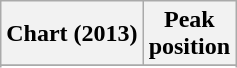<table class="wikitable plainrowheaders sortable" style="text-align:center;" border="1">
<tr>
<th scope="col">Chart (2013)</th>
<th scope="col">Peak<br>position</th>
</tr>
<tr>
</tr>
<tr>
</tr>
<tr>
</tr>
<tr>
</tr>
</table>
